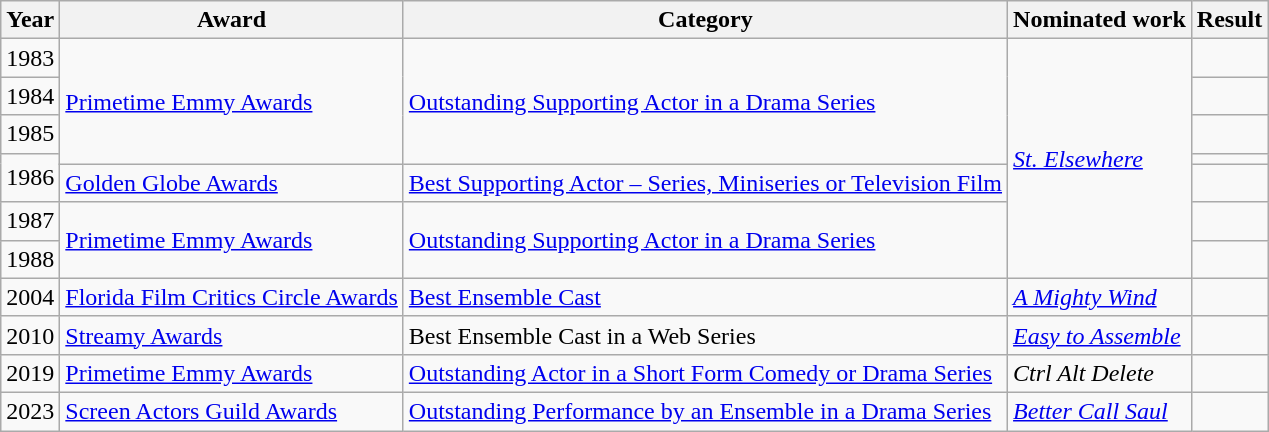<table class="wikitable sortable">
<tr>
<th>Year</th>
<th>Award</th>
<th>Category</th>
<th>Nominated work</th>
<th>Result</th>
</tr>
<tr>
<td>1983</td>
<td rowspan="4"><a href='#'>Primetime Emmy Awards</a></td>
<td rowspan="4"><a href='#'>Outstanding Supporting Actor in a Drama Series</a></td>
<td rowspan="7"><em><a href='#'>St. Elsewhere</a></em></td>
<td></td>
</tr>
<tr>
<td>1984</td>
<td></td>
</tr>
<tr>
<td>1985</td>
<td></td>
</tr>
<tr>
<td rowspan="2">1986</td>
<td></td>
</tr>
<tr>
<td><a href='#'>Golden Globe Awards</a></td>
<td><a href='#'>Best Supporting Actor – Series, Miniseries or Television Film</a></td>
<td></td>
</tr>
<tr>
<td>1987</td>
<td rowspan="2"><a href='#'>Primetime Emmy Awards</a></td>
<td rowspan="2"><a href='#'>Outstanding Supporting Actor in a Drama Series</a></td>
<td></td>
</tr>
<tr>
<td>1988</td>
<td></td>
</tr>
<tr>
<td>2004</td>
<td><a href='#'>Florida Film Critics Circle Awards</a></td>
<td><a href='#'>Best Ensemble Cast</a></td>
<td><em><a href='#'>A Mighty Wind</a></em></td>
<td></td>
</tr>
<tr>
<td>2010</td>
<td><a href='#'>Streamy Awards</a></td>
<td>Best Ensemble Cast in a Web Series</td>
<td><em><a href='#'>Easy to Assemble</a></em></td>
<td></td>
</tr>
<tr>
<td>2019</td>
<td><a href='#'>Primetime Emmy Awards</a></td>
<td><a href='#'>Outstanding Actor in a Short Form Comedy or Drama Series</a></td>
<td><em>Ctrl Alt Delete</em></td>
<td></td>
</tr>
<tr>
<td>2023</td>
<td><a href='#'>Screen Actors Guild Awards</a></td>
<td><a href='#'>Outstanding Performance by an Ensemble in a Drama Series</a></td>
<td><em><a href='#'>Better Call Saul</a></em></td>
<td></td>
</tr>
</table>
